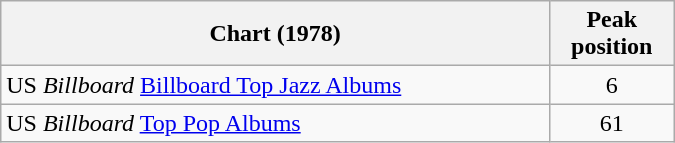<table class="wikitable" style="width:450px;">
<tr>
<th>Chart (1978)</th>
<th>Peak<br>position</th>
</tr>
<tr>
<td>US <em>Billboard</em> <a href='#'>Billboard Top Jazz Albums</a></td>
<td align="center">6</td>
</tr>
<tr>
<td>US <em>Billboard</em> <a href='#'>Top Pop Albums</a></td>
<td align="center">61</td>
</tr>
</table>
